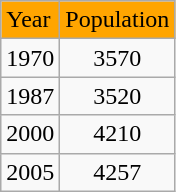<table class="wikitable">
<tr bgcolor="orange">
<td>Year</td>
<td>Population</td>
</tr>
<tr>
<td>1970</td>
<td align=center>3570</td>
</tr>
<tr>
<td>1987</td>
<td align=center>3520</td>
</tr>
<tr>
<td>2000</td>
<td align=center>4210</td>
</tr>
<tr>
<td>2005</td>
<td align=center>4257</td>
</tr>
</table>
